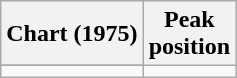<table class="wikitable">
<tr>
<th>Chart (1975)</th>
<th>Peak<br>position</th>
</tr>
<tr>
</tr>
<tr>
<td></td>
</tr>
</table>
